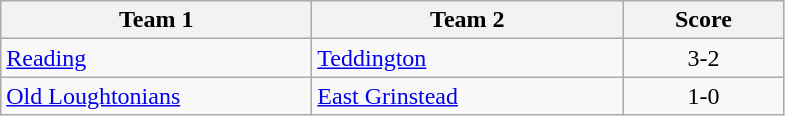<table class="wikitable" style="font-size: 100%">
<tr>
<th width=200>Team 1</th>
<th width=200>Team 2</th>
<th width=100>Score</th>
</tr>
<tr>
<td><a href='#'>Reading</a></td>
<td><a href='#'>Teddington</a></td>
<td align=center>3-2</td>
</tr>
<tr>
<td><a href='#'>Old Loughtonians</a></td>
<td><a href='#'>East Grinstead</a></td>
<td align=center>1-0</td>
</tr>
</table>
